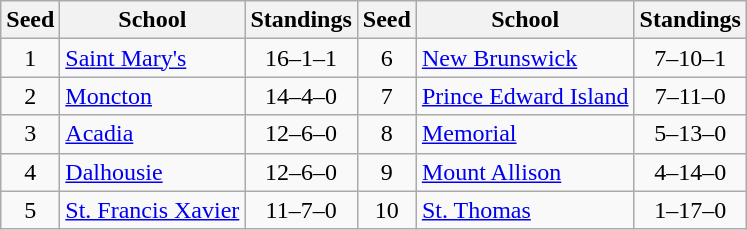<table class="wikitable">
<tr>
<th>Seed</th>
<th>School</th>
<th>Standings</th>
<th>Seed</th>
<th>School</th>
<th>Standings</th>
</tr>
<tr>
<td align=center>1</td>
<td><a href='#'>Saint Mary's</a></td>
<td align=center>16–1–1</td>
<td align=center>6</td>
<td><a href='#'>New Brunswick</a></td>
<td align=center>7–10–1</td>
</tr>
<tr>
<td align=center>2</td>
<td><a href='#'>Moncton</a></td>
<td align=center>14–4–0</td>
<td align=center>7</td>
<td><a href='#'>Prince Edward Island</a></td>
<td align=center>7–11–0</td>
</tr>
<tr>
<td align=center>3</td>
<td><a href='#'>Acadia</a></td>
<td align=center>12–6–0</td>
<td align=center>8</td>
<td><a href='#'>Memorial</a></td>
<td align=center>5–13–0</td>
</tr>
<tr>
<td align=center>4</td>
<td><a href='#'>Dalhousie</a></td>
<td align=center>12–6–0</td>
<td align=center>9</td>
<td><a href='#'>Mount Allison</a></td>
<td align=center>4–14–0</td>
</tr>
<tr>
<td align=center>5</td>
<td><a href='#'>St. Francis Xavier</a></td>
<td align=center>11–7–0</td>
<td align=center>10</td>
<td><a href='#'>St. Thomas</a></td>
<td align=center>1–17–0</td>
</tr>
</table>
